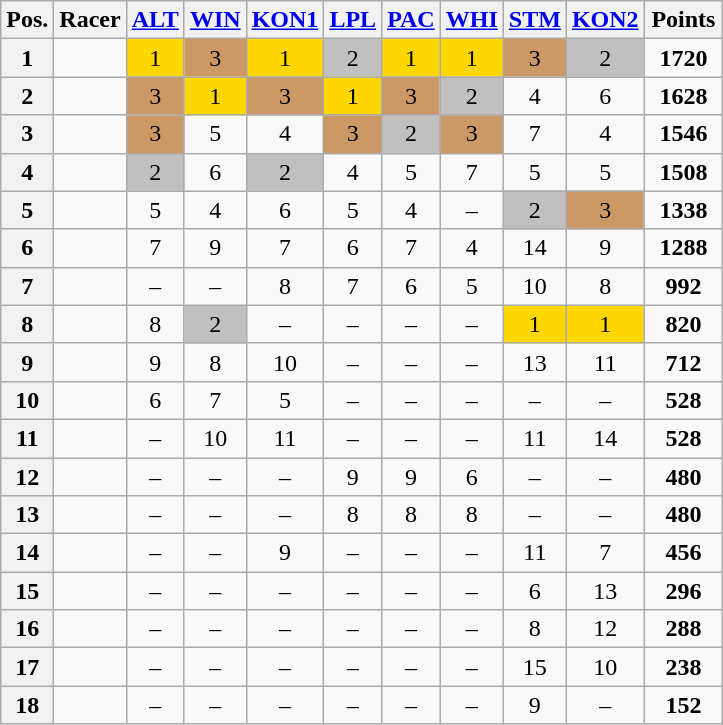<table class="wikitable sortable plainrowheaders" style="text-align:center;">
<tr>
<th scope="col">Pos.</th>
<th scope="col">Racer</th>
<th scope="col"> <a href='#'>ALT</a></th>
<th scope="col"> <a href='#'>WIN</a></th>
<th scope="col"> <a href='#'>KON1</a></th>
<th scope="col"> <a href='#'>LPL</a></th>
<th scope="col"> <a href='#'>PAC</a></th>
<th scope="col"> <a href='#'>WHI</a></th>
<th scope="col"> <a href='#'>STM</a></th>
<th scope="col"> <a href='#'>KON2</a></th>
<th style="width:45px;">Points</th>
</tr>
<tr>
<th style="text-align:center;">1</th>
<td align="left"></td>
<td style="background:gold;">1</td>
<td style="background:#c96;">3</td>
<td style="background:gold;">1</td>
<td style="background:silver;">2</td>
<td style="background:gold;">1</td>
<td style="background:gold;">1</td>
<td style="background:#c96;">3</td>
<td style="background:silver;">2</td>
<td><strong>1720</strong></td>
</tr>
<tr>
<th style="text-align:center;">2</th>
<td align="left"></td>
<td style="background:#c96;">3</td>
<td style="background:gold;">1</td>
<td style="background:#c96;">3</td>
<td style="background:gold;">1</td>
<td style="background:#c96;">3</td>
<td style="background:silver;">2</td>
<td>4</td>
<td>6</td>
<td><strong>1628</strong></td>
</tr>
<tr>
<th style="text-align:center;">3</th>
<td align="left"></td>
<td style="background:#c96;">3</td>
<td>5</td>
<td>4</td>
<td style="background:#c96;">3</td>
<td style="background:silver;">2</td>
<td style="background:#c96;">3</td>
<td>7</td>
<td>4</td>
<td><strong>1546</strong></td>
</tr>
<tr>
<th style="text-align:center;">4</th>
<td align="left"></td>
<td style="background:silver;">2</td>
<td>6</td>
<td style="background:silver;">2</td>
<td>4</td>
<td>5</td>
<td>7</td>
<td>5</td>
<td>5</td>
<td><strong>1508</strong></td>
</tr>
<tr>
<th style="text-align:center;">5</th>
<td align="left"></td>
<td>5</td>
<td>4</td>
<td>6</td>
<td>5</td>
<td>4</td>
<td>–</td>
<td style="background:silver;">2</td>
<td style="background:#c96;">3</td>
<td><strong>1338</strong></td>
</tr>
<tr>
<th style="text-align:center;">6</th>
<td align="left"></td>
<td>7</td>
<td>9</td>
<td>7</td>
<td>6</td>
<td>7</td>
<td>4</td>
<td>14</td>
<td>9</td>
<td><strong>1288</strong></td>
</tr>
<tr>
<th style="text-align:center;">7</th>
<td align="left"></td>
<td>–</td>
<td>–</td>
<td>8</td>
<td>7</td>
<td>6</td>
<td>5</td>
<td>10</td>
<td>8</td>
<td><strong>992</strong></td>
</tr>
<tr>
<th style="text-align:center;">8</th>
<td align="left"></td>
<td>8</td>
<td style="background:silver;">2</td>
<td>–</td>
<td>–</td>
<td>–</td>
<td>–</td>
<td style="background:gold;">1</td>
<td style="background:gold;">1</td>
<td><strong>820</strong></td>
</tr>
<tr>
<th style="text-align:center;">9</th>
<td align="left"></td>
<td>9</td>
<td>8</td>
<td>10</td>
<td>–</td>
<td>–</td>
<td>–</td>
<td>13</td>
<td>11</td>
<td><strong>712</strong></td>
</tr>
<tr>
<th style="text-align:center;">10</th>
<td align="left"></td>
<td>6</td>
<td>7</td>
<td>5</td>
<td>–</td>
<td>–</td>
<td>–</td>
<td>–</td>
<td>–</td>
<td><strong>528</strong></td>
</tr>
<tr>
<th style="text-align:center;">11</th>
<td align="left"></td>
<td>–</td>
<td>10</td>
<td>11</td>
<td>–</td>
<td>–</td>
<td>–</td>
<td>11</td>
<td>14</td>
<td><strong>528</strong></td>
</tr>
<tr>
<th style="text-align:center;">12</th>
<td align="left"></td>
<td>–</td>
<td>–</td>
<td>–</td>
<td>9</td>
<td>9</td>
<td>6</td>
<td>–</td>
<td>–</td>
<td><strong>480</strong></td>
</tr>
<tr>
<th style="text-align:center;">13</th>
<td align="left"></td>
<td>–</td>
<td>–</td>
<td>–</td>
<td>8</td>
<td>8</td>
<td>8</td>
<td>–</td>
<td>–</td>
<td><strong>480</strong></td>
</tr>
<tr>
<th style="text-align:center;">14</th>
<td align="left"></td>
<td>–</td>
<td>–</td>
<td>9</td>
<td>–</td>
<td>–</td>
<td>–</td>
<td>11</td>
<td>7</td>
<td><strong>456</strong></td>
</tr>
<tr>
<th style="text-align:center;">15</th>
<td align="left"></td>
<td>–</td>
<td>–</td>
<td>–</td>
<td>–</td>
<td>–</td>
<td>–</td>
<td>6</td>
<td>13</td>
<td><strong>296</strong></td>
</tr>
<tr>
<th style="text-align:center;">16</th>
<td align="left"></td>
<td>–</td>
<td>–</td>
<td>–</td>
<td>–</td>
<td>–</td>
<td>–</td>
<td>8</td>
<td>12</td>
<td><strong>288</strong></td>
</tr>
<tr>
<th style="text-align:center;">17</th>
<td align="left"></td>
<td>–</td>
<td>–</td>
<td>–</td>
<td>–</td>
<td>–</td>
<td>–</td>
<td>15</td>
<td>10</td>
<td><strong>238</strong></td>
</tr>
<tr>
<th style="text-align:center;">18</th>
<td align="left"></td>
<td>–</td>
<td>–</td>
<td>–</td>
<td>–</td>
<td>–</td>
<td>–</td>
<td>9</td>
<td>–</td>
<td><strong>152</strong></td>
</tr>
</table>
